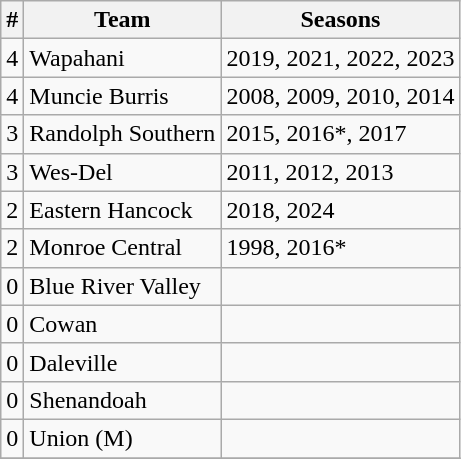<table class="wikitable" style=>
<tr>
<th>#</th>
<th>Team</th>
<th>Seasons</th>
</tr>
<tr>
<td>4</td>
<td>Wapahani</td>
<td>2019, 2021, 2022, 2023</td>
</tr>
<tr>
<td>4</td>
<td>Muncie Burris</td>
<td>2008, 2009, 2010, 2014</td>
</tr>
<tr>
<td>3</td>
<td>Randolph Southern</td>
<td>2015, 2016*, 2017</td>
</tr>
<tr>
<td>3</td>
<td>Wes-Del</td>
<td>2011, 2012, 2013</td>
</tr>
<tr>
<td>2</td>
<td>Eastern Hancock</td>
<td>2018, 2024</td>
</tr>
<tr>
<td>2</td>
<td>Monroe Central</td>
<td>1998, 2016*</td>
</tr>
<tr>
<td>0</td>
<td>Blue River Valley</td>
<td></td>
</tr>
<tr>
<td>0</td>
<td>Cowan</td>
<td></td>
</tr>
<tr>
<td>0</td>
<td>Daleville</td>
<td></td>
</tr>
<tr>
<td>0</td>
<td>Shenandoah</td>
<td></td>
</tr>
<tr>
<td>0</td>
<td>Union (M)</td>
<td></td>
</tr>
<tr>
</tr>
</table>
